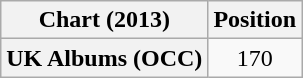<table class="wikitable plainrowheaders" style="text-align:center">
<tr>
<th scope="col">Chart (2013)</th>
<th scope="col">Position</th>
</tr>
<tr>
<th scope="row">UK Albums (OCC)</th>
<td>170</td>
</tr>
</table>
